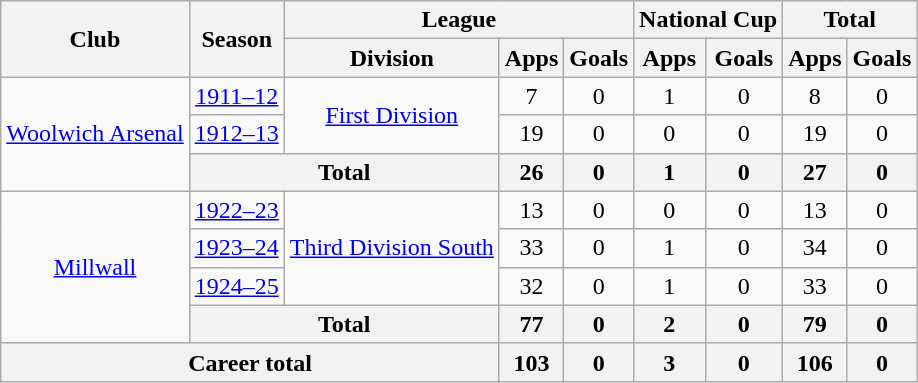<table class="wikitable" style="text-align: center">
<tr>
<th rowspan="2">Club</th>
<th rowspan="2">Season</th>
<th colspan="3">League</th>
<th colspan="2">National Cup</th>
<th colspan="2">Total</th>
</tr>
<tr>
<th>Division</th>
<th>Apps</th>
<th>Goals</th>
<th>Apps</th>
<th>Goals</th>
<th>Apps</th>
<th>Goals</th>
</tr>
<tr>
<td rowspan="3"><a href='#'>Woolwich Arsenal</a></td>
<td><a href='#'>1911–12</a></td>
<td rowspan="2"><a href='#'>First Division</a></td>
<td>7</td>
<td>0</td>
<td>1</td>
<td>0</td>
<td>8</td>
<td>0</td>
</tr>
<tr>
<td><a href='#'>1912–13</a></td>
<td>19</td>
<td>0</td>
<td>0</td>
<td>0</td>
<td>19</td>
<td>0</td>
</tr>
<tr>
<th colspan="2">Total</th>
<th>26</th>
<th>0</th>
<th>1</th>
<th>0</th>
<th>27</th>
<th>0</th>
</tr>
<tr>
<td rowspan="4"><a href='#'>Millwall</a></td>
<td><a href='#'>1922–23</a></td>
<td rowspan="3"><a href='#'>Third Division South</a></td>
<td>13</td>
<td>0</td>
<td>0</td>
<td>0</td>
<td>13</td>
<td>0</td>
</tr>
<tr>
<td><a href='#'>1923–24</a></td>
<td>33</td>
<td>0</td>
<td>1</td>
<td>0</td>
<td>34</td>
<td>0</td>
</tr>
<tr>
<td><a href='#'>1924–25</a></td>
<td>32</td>
<td>0</td>
<td>1</td>
<td>0</td>
<td>33</td>
<td>0</td>
</tr>
<tr>
<th colspan="2">Total</th>
<th>77</th>
<th>0</th>
<th>2</th>
<th>0</th>
<th>79</th>
<th>0</th>
</tr>
<tr>
<th colspan="3">Career total</th>
<th>103</th>
<th>0</th>
<th>3</th>
<th>0</th>
<th>106</th>
<th>0</th>
</tr>
</table>
